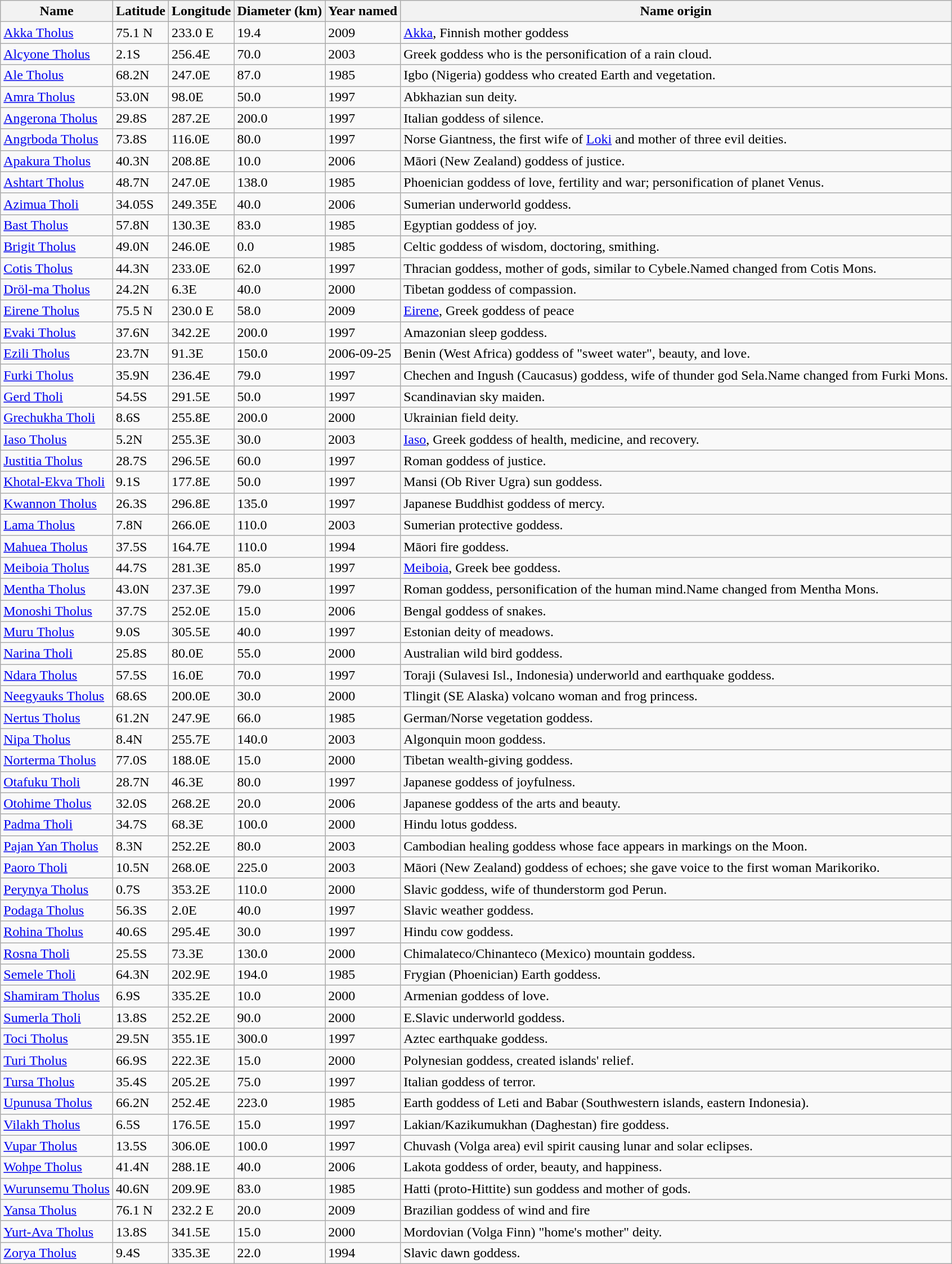<table class="wikitable sortable">
<tr>
<th>Name</th>
<th>Latitude</th>
<th>Longitude</th>
<th>Diameter (km)</th>
<th>Year named</th>
<th>Name origin</th>
</tr>
<tr>
<td><a href='#'>Akka Tholus</a></td>
<td>75.1 N</td>
<td>233.0 E</td>
<td>19.4</td>
<td>2009</td>
<td><a href='#'>Akka</a>, Finnish mother goddess</td>
</tr>
<tr>
<td><a href='#'>Alcyone Tholus</a></td>
<td>2.1S</td>
<td>256.4E</td>
<td>70.0</td>
<td>2003</td>
<td>Greek goddess who is the personification of a rain cloud.</td>
</tr>
<tr>
<td><a href='#'>Ale Tholus</a></td>
<td>68.2N</td>
<td>247.0E</td>
<td>87.0</td>
<td>1985</td>
<td>Igbo (Nigeria) goddess who created Earth and vegetation.</td>
</tr>
<tr>
<td><a href='#'>Amra Tholus</a></td>
<td>53.0N</td>
<td>98.0E</td>
<td>50.0</td>
<td>1997</td>
<td>Abkhazian sun deity.</td>
</tr>
<tr>
<td><a href='#'>Angerona Tholus</a></td>
<td>29.8S</td>
<td>287.2E</td>
<td>200.0</td>
<td>1997</td>
<td>Italian goddess of silence.</td>
</tr>
<tr>
<td><a href='#'>Angrboda Tholus</a></td>
<td>73.8S</td>
<td>116.0E</td>
<td>80.0</td>
<td>1997</td>
<td>Norse Giantness, the first wife of <a href='#'>Loki</a> and mother of three evil deities.</td>
</tr>
<tr>
<td><a href='#'>Apakura Tholus</a></td>
<td>40.3N</td>
<td>208.8E</td>
<td>10.0</td>
<td>2006</td>
<td>Māori (New Zealand) goddess of justice.</td>
</tr>
<tr>
<td><a href='#'>Ashtart Tholus</a></td>
<td>48.7N</td>
<td>247.0E</td>
<td>138.0</td>
<td>1985</td>
<td>Phoenician goddess of love, fertility and war; personification of planet Venus.</td>
</tr>
<tr>
<td><a href='#'>Azimua Tholi</a></td>
<td>34.05S</td>
<td>249.35E</td>
<td>40.0</td>
<td>2006</td>
<td>Sumerian underworld goddess.</td>
</tr>
<tr>
<td><a href='#'>Bast Tholus</a></td>
<td>57.8N</td>
<td>130.3E</td>
<td>83.0</td>
<td>1985</td>
<td>Egyptian goddess of joy.</td>
</tr>
<tr>
<td><a href='#'>Brigit Tholus</a></td>
<td>49.0N</td>
<td>246.0E</td>
<td>0.0</td>
<td>1985</td>
<td>Celtic goddess of wisdom, doctoring, smithing.</td>
</tr>
<tr>
<td><a href='#'>Cotis Tholus</a></td>
<td>44.3N</td>
<td>233.0E</td>
<td>62.0</td>
<td>1997</td>
<td>Thracian goddess, mother of gods, similar to Cybele.Named changed from Cotis Mons.</td>
</tr>
<tr>
<td><a href='#'>Dröl-ma Tholus</a></td>
<td>24.2N</td>
<td>6.3E</td>
<td>40.0</td>
<td>2000</td>
<td>Tibetan goddess of compassion.</td>
</tr>
<tr>
<td><a href='#'>Eirene Tholus</a></td>
<td>75.5 N</td>
<td>230.0 E</td>
<td>58.0</td>
<td>2009</td>
<td><a href='#'>Eirene</a>, Greek goddess of peace</td>
</tr>
<tr>
<td><a href='#'>Evaki Tholus</a></td>
<td>37.6N</td>
<td>342.2E</td>
<td>200.0</td>
<td>1997</td>
<td>Amazonian sleep goddess.</td>
</tr>
<tr>
<td><a href='#'>Ezili Tholus</a></td>
<td>23.7N</td>
<td>91.3E</td>
<td>150.0</td>
<td>2006-09-25</td>
<td>Benin (West Africa) goddess of "sweet water", beauty, and love.</td>
</tr>
<tr>
<td><a href='#'>Furki Tholus</a></td>
<td>35.9N</td>
<td>236.4E</td>
<td>79.0</td>
<td>1997</td>
<td>Chechen and Ingush (Caucasus) goddess, wife of thunder god Sela.Name changed from Furki Mons.</td>
</tr>
<tr>
<td><a href='#'>Gerd Tholi</a></td>
<td>54.5S</td>
<td>291.5E</td>
<td>50.0</td>
<td>1997</td>
<td>Scandinavian sky maiden.</td>
</tr>
<tr>
<td><a href='#'>Grechukha Tholi</a></td>
<td>8.6S</td>
<td>255.8E</td>
<td>200.0</td>
<td>2000</td>
<td>Ukrainian field deity.</td>
</tr>
<tr>
<td><a href='#'>Iaso Tholus</a></td>
<td>5.2N</td>
<td>255.3E</td>
<td>30.0</td>
<td>2003</td>
<td><a href='#'>Iaso</a>, Greek goddess of health, medicine, and recovery.</td>
</tr>
<tr>
<td><a href='#'>Justitia Tholus</a></td>
<td>28.7S</td>
<td>296.5E</td>
<td>60.0</td>
<td>1997</td>
<td>Roman goddess of justice.</td>
</tr>
<tr>
<td><a href='#'>Khotal-Ekva Tholi</a></td>
<td>9.1S</td>
<td>177.8E</td>
<td>50.0</td>
<td>1997</td>
<td>Mansi (Ob River Ugra) sun goddess.</td>
</tr>
<tr>
<td><a href='#'>Kwannon Tholus</a></td>
<td>26.3S</td>
<td>296.8E</td>
<td>135.0</td>
<td>1997</td>
<td>Japanese Buddhist goddess of mercy.</td>
</tr>
<tr>
<td><a href='#'>Lama Tholus</a></td>
<td>7.8N</td>
<td>266.0E</td>
<td>110.0</td>
<td>2003</td>
<td>Sumerian protective goddess.</td>
</tr>
<tr>
<td><a href='#'>Mahuea Tholus</a></td>
<td>37.5S</td>
<td>164.7E</td>
<td>110.0</td>
<td>1994</td>
<td>Māori fire goddess.</td>
</tr>
<tr>
<td><a href='#'>Meiboia Tholus</a></td>
<td>44.7S</td>
<td>281.3E</td>
<td>85.0</td>
<td>1997</td>
<td><a href='#'>Meiboia</a>, Greek bee goddess.</td>
</tr>
<tr>
<td><a href='#'>Mentha Tholus</a></td>
<td>43.0N</td>
<td>237.3E</td>
<td>79.0</td>
<td>1997</td>
<td>Roman goddess, personification of the human mind.Name changed from Mentha Mons.</td>
</tr>
<tr>
<td><a href='#'>Monoshi Tholus</a></td>
<td>37.7S</td>
<td>252.0E</td>
<td>15.0</td>
<td>2006</td>
<td>Bengal goddess of snakes.</td>
</tr>
<tr>
<td><a href='#'>Muru Tholus</a></td>
<td>9.0S</td>
<td>305.5E</td>
<td>40.0</td>
<td>1997</td>
<td>Estonian deity of meadows.</td>
</tr>
<tr>
<td><a href='#'>Narina Tholi</a></td>
<td>25.8S</td>
<td>80.0E</td>
<td>55.0</td>
<td>2000</td>
<td>Australian wild bird goddess.</td>
</tr>
<tr>
<td><a href='#'>Ndara Tholus</a></td>
<td>57.5S</td>
<td>16.0E</td>
<td>70.0</td>
<td>1997</td>
<td>Toraji (Sulavesi Isl., Indonesia) underworld and earthquake goddess.</td>
</tr>
<tr>
<td><a href='#'>Neegyauks Tholus</a></td>
<td>68.6S</td>
<td>200.0E</td>
<td>30.0</td>
<td>2000</td>
<td>Tlingit (SE Alaska) volcano woman and frog princess.</td>
</tr>
<tr>
<td><a href='#'>Nertus Tholus</a></td>
<td>61.2N</td>
<td>247.9E</td>
<td>66.0</td>
<td>1985</td>
<td>German/Norse vegetation goddess.</td>
</tr>
<tr>
<td><a href='#'>Nipa Tholus</a></td>
<td>8.4N</td>
<td>255.7E</td>
<td>140.0</td>
<td>2003</td>
<td>Algonquin moon goddess.</td>
</tr>
<tr>
<td><a href='#'>Norterma Tholus</a></td>
<td>77.0S</td>
<td>188.0E</td>
<td>15.0</td>
<td>2000</td>
<td>Tibetan wealth-giving goddess.</td>
</tr>
<tr>
<td><a href='#'>Otafuku Tholi</a></td>
<td>28.7N</td>
<td>46.3E</td>
<td>80.0</td>
<td>1997</td>
<td>Japanese goddess of joyfulness.</td>
</tr>
<tr>
<td><a href='#'>Otohime Tholus</a></td>
<td>32.0S</td>
<td>268.2E</td>
<td>20.0</td>
<td>2006</td>
<td>Japanese goddess of the arts and beauty.</td>
</tr>
<tr>
<td><a href='#'>Padma Tholi</a></td>
<td>34.7S</td>
<td>68.3E</td>
<td>100.0</td>
<td>2000</td>
<td>Hindu lotus goddess.</td>
</tr>
<tr>
<td><a href='#'>Pajan Yan Tholus</a></td>
<td>8.3N</td>
<td>252.2E</td>
<td>80.0</td>
<td>2003</td>
<td>Cambodian healing goddess whose face appears in markings on the Moon.</td>
</tr>
<tr>
<td><a href='#'>Paoro Tholi</a></td>
<td>10.5N</td>
<td>268.0E</td>
<td>225.0</td>
<td>2003</td>
<td>Māori (New Zealand) goddess of echoes; she gave voice to the first woman Marikoriko.</td>
</tr>
<tr>
<td><a href='#'>Perynya Tholus</a></td>
<td>0.7S</td>
<td>353.2E</td>
<td>110.0</td>
<td>2000</td>
<td>Slavic goddess, wife of thunderstorm god Perun.</td>
</tr>
<tr>
<td><a href='#'>Podaga Tholus</a></td>
<td>56.3S</td>
<td>2.0E</td>
<td>40.0</td>
<td>1997</td>
<td>Slavic weather goddess.</td>
</tr>
<tr>
<td><a href='#'>Rohina Tholus</a></td>
<td>40.6S</td>
<td>295.4E</td>
<td>30.0</td>
<td>1997</td>
<td>Hindu cow goddess.</td>
</tr>
<tr>
<td><a href='#'>Rosna Tholi</a></td>
<td>25.5S</td>
<td>73.3E</td>
<td>130.0</td>
<td>2000</td>
<td>Chimalateco/Chinanteco (Mexico) mountain goddess.</td>
</tr>
<tr>
<td><a href='#'>Semele Tholi</a></td>
<td>64.3N</td>
<td>202.9E</td>
<td>194.0</td>
<td>1985</td>
<td>Frygian (Phoenician) Earth goddess.</td>
</tr>
<tr>
<td><a href='#'>Shamiram Tholus</a></td>
<td>6.9S</td>
<td>335.2E</td>
<td>10.0</td>
<td>2000</td>
<td>Armenian goddess of love.</td>
</tr>
<tr>
<td><a href='#'>Sumerla Tholi</a></td>
<td>13.8S</td>
<td>252.2E</td>
<td>90.0</td>
<td>2000</td>
<td>E.Slavic underworld goddess.</td>
</tr>
<tr>
<td><a href='#'>Toci Tholus</a></td>
<td>29.5N</td>
<td>355.1E</td>
<td>300.0</td>
<td>1997</td>
<td>Aztec earthquake goddess.</td>
</tr>
<tr>
<td><a href='#'>Turi Tholus</a></td>
<td>66.9S</td>
<td>222.3E</td>
<td>15.0</td>
<td>2000</td>
<td>Polynesian goddess, created islands' relief.</td>
</tr>
<tr>
<td><a href='#'>Tursa Tholus</a></td>
<td>35.4S</td>
<td>205.2E</td>
<td>75.0</td>
<td>1997</td>
<td>Italian goddess of terror.</td>
</tr>
<tr>
<td><a href='#'>Upunusa Tholus</a></td>
<td>66.2N</td>
<td>252.4E</td>
<td>223.0</td>
<td>1985</td>
<td>Earth goddess of Leti and Babar (Southwestern islands, eastern Indonesia).</td>
</tr>
<tr>
<td><a href='#'>Vilakh Tholus</a></td>
<td>6.5S</td>
<td>176.5E</td>
<td>15.0</td>
<td>1997</td>
<td>Lakian/Kazikumukhan (Daghestan) fire goddess.</td>
</tr>
<tr>
<td><a href='#'>Vupar Tholus</a></td>
<td>13.5S</td>
<td>306.0E</td>
<td>100.0</td>
<td>1997</td>
<td>Chuvash (Volga area) evil spirit causing lunar and solar eclipses.</td>
</tr>
<tr>
<td><a href='#'>Wohpe Tholus</a></td>
<td>41.4N</td>
<td>288.1E</td>
<td>40.0</td>
<td>2006</td>
<td>Lakota goddess of order, beauty, and happiness.</td>
</tr>
<tr>
<td><a href='#'>Wurunsemu Tholus</a></td>
<td>40.6N</td>
<td>209.9E</td>
<td>83.0</td>
<td>1985</td>
<td>Hatti (proto-Hittite) sun goddess and mother of gods.</td>
</tr>
<tr>
<td><a href='#'>Yansa Tholus</a></td>
<td>76.1 N</td>
<td>232.2 E</td>
<td>20.0</td>
<td>2009</td>
<td>Brazilian goddess of wind and fire</td>
</tr>
<tr>
<td><a href='#'>Yurt-Ava Tholus</a></td>
<td>13.8S</td>
<td>341.5E</td>
<td>15.0</td>
<td>2000</td>
<td>Mordovian (Volga Finn) "home's mother" deity.</td>
</tr>
<tr>
<td><a href='#'>Zorya Tholus</a></td>
<td>9.4S</td>
<td>335.3E</td>
<td>22.0</td>
<td>1994</td>
<td>Slavic dawn goddess.</td>
</tr>
</table>
